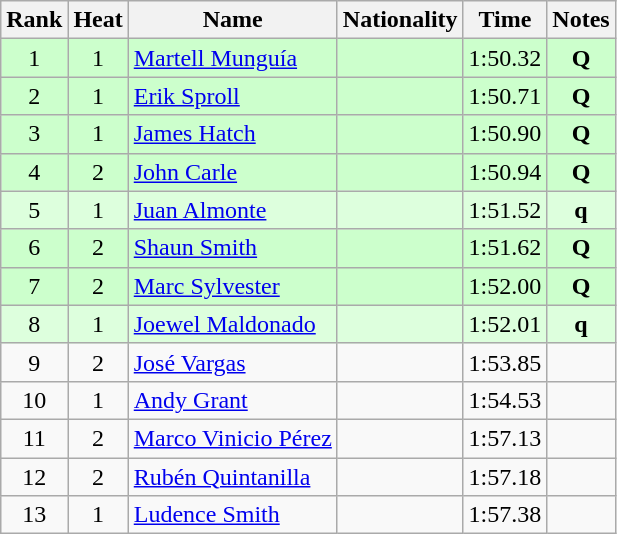<table class="wikitable sortable" style="text-align:center">
<tr>
<th>Rank</th>
<th>Heat</th>
<th>Name</th>
<th>Nationality</th>
<th>Time</th>
<th>Notes</th>
</tr>
<tr bgcolor=ccffcc>
<td align=center>1</td>
<td align=center>1</td>
<td align=left><a href='#'>Martell Munguía</a></td>
<td align=left></td>
<td>1:50.32</td>
<td><strong>Q</strong></td>
</tr>
<tr bgcolor=ccffcc>
<td align=center>2</td>
<td align=center>1</td>
<td align=left><a href='#'>Erik Sproll</a></td>
<td align=left></td>
<td>1:50.71</td>
<td><strong>Q</strong></td>
</tr>
<tr bgcolor=ccffcc>
<td align=center>3</td>
<td align=center>1</td>
<td align=left><a href='#'>James Hatch</a></td>
<td align=left></td>
<td>1:50.90</td>
<td><strong>Q</strong></td>
</tr>
<tr bgcolor=ccffcc>
<td align=center>4</td>
<td align=center>2</td>
<td align=left><a href='#'>John Carle</a></td>
<td align=left></td>
<td>1:50.94</td>
<td><strong>Q</strong></td>
</tr>
<tr bgcolor=ddffdd>
<td align=center>5</td>
<td align=center>1</td>
<td align=left><a href='#'>Juan Almonte</a></td>
<td align=left></td>
<td>1:51.52</td>
<td><strong>q</strong></td>
</tr>
<tr bgcolor=ccffcc>
<td align=center>6</td>
<td align=center>2</td>
<td align=left><a href='#'>Shaun Smith</a></td>
<td align=left></td>
<td>1:51.62</td>
<td><strong>Q</strong></td>
</tr>
<tr bgcolor=ccffcc>
<td align=center>7</td>
<td align=center>2</td>
<td align=left><a href='#'>Marc Sylvester</a></td>
<td align=left></td>
<td>1:52.00</td>
<td><strong>Q</strong></td>
</tr>
<tr bgcolor=ddffdd>
<td align=center>8</td>
<td align=center>1</td>
<td align=left><a href='#'>Joewel Maldonado</a></td>
<td align=left></td>
<td>1:52.01</td>
<td><strong>q</strong></td>
</tr>
<tr>
<td align=center>9</td>
<td align=center>2</td>
<td align=left><a href='#'>José Vargas</a></td>
<td align=left></td>
<td>1:53.85</td>
<td></td>
</tr>
<tr>
<td align=center>10</td>
<td align=center>1</td>
<td align=left><a href='#'>Andy Grant</a></td>
<td align=left></td>
<td>1:54.53</td>
<td></td>
</tr>
<tr>
<td align=center>11</td>
<td align=center>2</td>
<td align=left><a href='#'>Marco Vinicio Pérez</a></td>
<td align=left></td>
<td>1:57.13</td>
<td></td>
</tr>
<tr>
<td align=center>12</td>
<td align=center>2</td>
<td align=left><a href='#'>Rubén Quintanilla</a></td>
<td align=left></td>
<td>1:57.18</td>
<td></td>
</tr>
<tr>
<td align=center>13</td>
<td align=center>1</td>
<td align=left><a href='#'>Ludence Smith</a></td>
<td align=left></td>
<td>1:57.38</td>
<td></td>
</tr>
</table>
